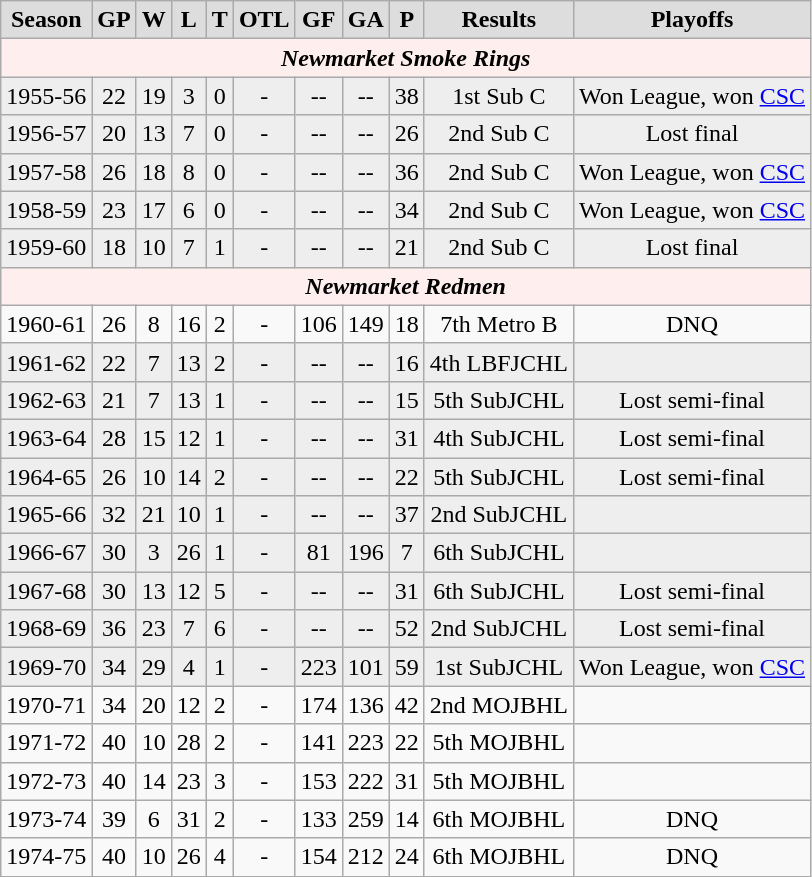<table class="wikitable">
<tr align="center"  bgcolor="#dddddd">
<td><strong>Season</strong></td>
<td><strong>GP</strong></td>
<td><strong>W</strong></td>
<td><strong>L</strong></td>
<td><strong>T</strong></td>
<td><strong>OTL</strong></td>
<td><strong>GF</strong></td>
<td><strong>GA</strong></td>
<td><strong>P</strong></td>
<td><strong>Results</strong></td>
<td><strong>Playoffs</strong></td>
</tr>
<tr align="center"  bgcolor="#ffeeee">
<td colspan="11"><strong><em>Newmarket Smoke Rings</em></strong></td>
</tr>
<tr align="center" bgcolor="#eeeeee">
<td>1955-56</td>
<td>22</td>
<td>19</td>
<td>3</td>
<td>0</td>
<td>-</td>
<td>--</td>
<td>--</td>
<td>38</td>
<td>1st Sub C</td>
<td>Won League, won <a href='#'>CSC</a></td>
</tr>
<tr align="center" bgcolor="#eeeeee">
<td>1956-57</td>
<td>20</td>
<td>13</td>
<td>7</td>
<td>0</td>
<td>-</td>
<td>--</td>
<td>--</td>
<td>26</td>
<td>2nd Sub C</td>
<td>Lost final</td>
</tr>
<tr align="center" bgcolor="#eeeeee">
<td>1957-58</td>
<td>26</td>
<td>18</td>
<td>8</td>
<td>0</td>
<td>-</td>
<td>--</td>
<td>--</td>
<td>36</td>
<td>2nd Sub C</td>
<td>Won League, won <a href='#'>CSC</a></td>
</tr>
<tr align="center" bgcolor="#eeeeee">
<td>1958-59</td>
<td>23</td>
<td>17</td>
<td>6</td>
<td>0</td>
<td>-</td>
<td>--</td>
<td>--</td>
<td>34</td>
<td>2nd Sub C</td>
<td>Won League, won <a href='#'>CSC</a></td>
</tr>
<tr align="center" bgcolor="#eeeeee">
<td>1959-60</td>
<td>18</td>
<td>10</td>
<td>7</td>
<td>1</td>
<td>-</td>
<td>--</td>
<td>--</td>
<td>21</td>
<td>2nd Sub C</td>
<td>Lost final</td>
</tr>
<tr align="center"  bgcolor="#ffeeee">
<td colspan="11"><strong><em>Newmarket Redmen</em></strong></td>
</tr>
<tr align="center">
<td>1960-61</td>
<td>26</td>
<td>8</td>
<td>16</td>
<td>2</td>
<td>-</td>
<td>106</td>
<td>149</td>
<td>18</td>
<td>7th Metro B</td>
<td>DNQ</td>
</tr>
<tr align="center" bgcolor="#eeeeee">
<td>1961-62</td>
<td>22</td>
<td>7</td>
<td>13</td>
<td>2</td>
<td>-</td>
<td>--</td>
<td>--</td>
<td>16</td>
<td>4th LBFJCHL</td>
<td></td>
</tr>
<tr align="center" bgcolor="#eeeeee">
<td>1962-63</td>
<td>21</td>
<td>7</td>
<td>13</td>
<td>1</td>
<td>-</td>
<td>--</td>
<td>--</td>
<td>15</td>
<td>5th SubJCHL</td>
<td>Lost semi-final</td>
</tr>
<tr align="center" bgcolor="#eeeeee">
<td>1963-64</td>
<td>28</td>
<td>15</td>
<td>12</td>
<td>1</td>
<td>-</td>
<td>--</td>
<td>--</td>
<td>31</td>
<td>4th SubJCHL</td>
<td>Lost semi-final</td>
</tr>
<tr align="center" bgcolor="#eeeeee">
<td>1964-65</td>
<td>26</td>
<td>10</td>
<td>14</td>
<td>2</td>
<td>-</td>
<td>--</td>
<td>--</td>
<td>22</td>
<td>5th SubJCHL</td>
<td>Lost semi-final</td>
</tr>
<tr align="center" bgcolor="#eeeeee">
<td>1965-66</td>
<td>32</td>
<td>21</td>
<td>10</td>
<td>1</td>
<td>-</td>
<td>--</td>
<td>--</td>
<td>37</td>
<td>2nd SubJCHL</td>
<td></td>
</tr>
<tr align="center" bgcolor="#eeeeee">
<td>1966-67</td>
<td>30</td>
<td>3</td>
<td>26</td>
<td>1</td>
<td>-</td>
<td>81</td>
<td>196</td>
<td>7</td>
<td>6th SubJCHL</td>
<td></td>
</tr>
<tr align="center" bgcolor="#eeeeee">
<td>1967-68</td>
<td>30</td>
<td>13</td>
<td>12</td>
<td>5</td>
<td>-</td>
<td>--</td>
<td>--</td>
<td>31</td>
<td>6th SubJCHL</td>
<td>Lost semi-final</td>
</tr>
<tr align="center" bgcolor="#eeeeee">
<td>1968-69</td>
<td>36</td>
<td>23</td>
<td>7</td>
<td>6</td>
<td>-</td>
<td>--</td>
<td>--</td>
<td>52</td>
<td>2nd SubJCHL</td>
<td>Lost semi-final</td>
</tr>
<tr align="center" bgcolor="#eeeeee">
<td>1969-70</td>
<td>34</td>
<td>29</td>
<td>4</td>
<td>1</td>
<td>-</td>
<td>223</td>
<td>101</td>
<td>59</td>
<td>1st SubJCHL</td>
<td>Won League, won <a href='#'>CSC</a></td>
</tr>
<tr align="center">
<td>1970-71</td>
<td>34</td>
<td>20</td>
<td>12</td>
<td>2</td>
<td>-</td>
<td>174</td>
<td>136</td>
<td>42</td>
<td>2nd MOJBHL</td>
<td></td>
</tr>
<tr align="center">
<td>1971-72</td>
<td>40</td>
<td>10</td>
<td>28</td>
<td>2</td>
<td>-</td>
<td>141</td>
<td>223</td>
<td>22</td>
<td>5th MOJBHL</td>
<td></td>
</tr>
<tr align="center">
<td>1972-73</td>
<td>40</td>
<td>14</td>
<td>23</td>
<td>3</td>
<td>-</td>
<td>153</td>
<td>222</td>
<td>31</td>
<td>5th MOJBHL</td>
<td></td>
</tr>
<tr align="center">
<td>1973-74</td>
<td>39</td>
<td>6</td>
<td>31</td>
<td>2</td>
<td>-</td>
<td>133</td>
<td>259</td>
<td>14</td>
<td>6th MOJBHL</td>
<td>DNQ</td>
</tr>
<tr align="center">
<td>1974-75</td>
<td>40</td>
<td>10</td>
<td>26</td>
<td>4</td>
<td>-</td>
<td>154</td>
<td>212</td>
<td>24</td>
<td>6th MOJBHL</td>
<td>DNQ</td>
</tr>
</table>
